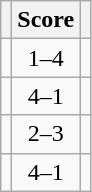<table class=wikitable style="border:1px solid #AAAAAA;">
<tr>
<th></th>
<th>Score</th>
<th></th>
</tr>
<tr>
<td></td>
<td align="center">1–4</td>
<td><strong></strong></td>
</tr>
<tr>
<td><strong></strong></td>
<td align="center">4–1</td>
<td></td>
</tr>
<tr>
<td></td>
<td align="center">2–3</td>
<td><strong></strong></td>
</tr>
<tr>
<td><strong></strong></td>
<td align="center">4–1</td>
<td></td>
</tr>
</table>
